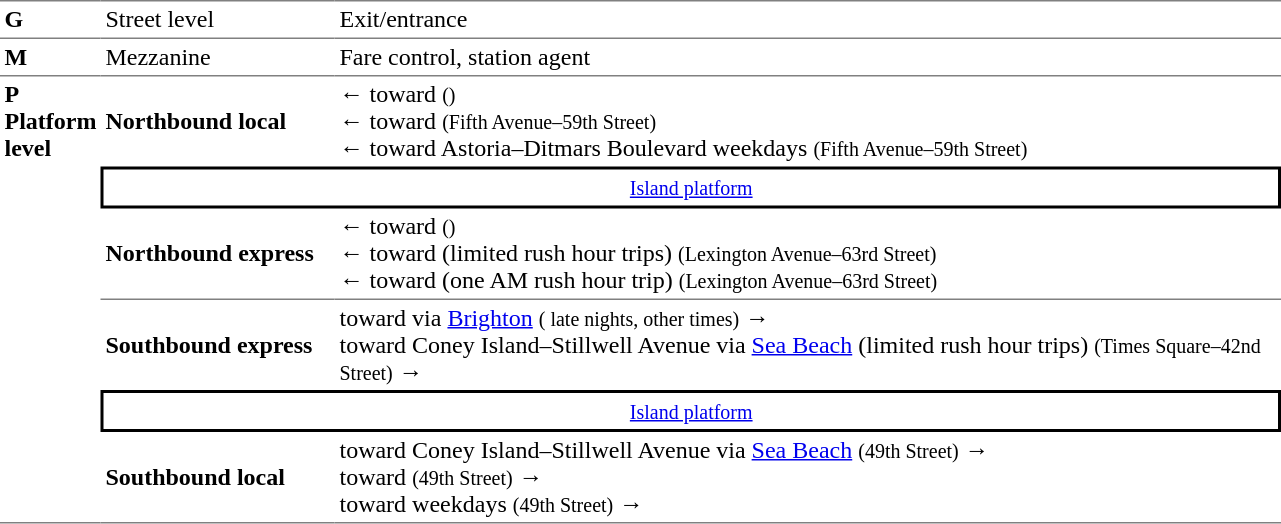<table border=0 cellspacing=0 cellpadding=3>
<tr>
<td style="border-top:solid 1px gray;" width=50><strong>G</strong></td>
<td style="border-top:solid 1px gray;" width=150>Street level</td>
<td style="border-top:solid 1px gray;" width=625>Exit/entrance</td>
</tr>
<tr>
<td style="border-top:solid 1px gray;"><strong>M</strong></td>
<td style="border-top:solid 1px gray;">Mezzanine</td>
<td style="border-top:solid 1px gray;">Fare control, station agent<br></td>
</tr>
<tr>
<td style="border-top:solid 1px gray;border-bottom:solid 1px gray;" rowspan=6 valign=top><strong>P<br>Platform level</strong></td>
<td style="border-top:solid 1px gray;"><span><strong>Northbound local</strong></span></td>
<td style="border-top:solid 1px gray;">←  toward  <small>()</small><br>←  toward  <small>(Fifth Avenue–59th Street)</small><br>←  toward Astoria–Ditmars Boulevard weekdays <small> (Fifth Avenue–59th Street)</small></td>
</tr>
<tr>
<td style="border-top:solid 2px black;border-right:solid 2px black;border-left:solid 2px black;border-bottom:solid 2px black;text-align:center;" colspan=2><small><a href='#'>Island platform</a> </small></td>
</tr>
<tr>
<td style="border-bottom:solid 1px gray;"><span><strong>Northbound express</strong></span></td>
<td style="border-bottom:solid 1px gray;">←  toward  <small>()</small><br>←  toward  (limited rush hour trips) <small>(Lexington Avenue–63rd Street)</small><br>←  toward  (one AM rush hour trip) <small>(Lexington Avenue–63rd Street)</small></td>
</tr>
<tr>
<td><span><strong>Southbound express</strong></span></td>
<td>  toward  via <a href='#'>Brighton</a> <small>( late nights,  other times)</small> →<br>  toward Coney Island–Stillwell Avenue via <a href='#'>Sea Beach</a> (limited rush hour trips) <small>(Times Square–42nd Street)</small> →</td>
</tr>
<tr>
<td style="border-top:solid 2px black;border-right:solid 2px black;border-left:solid 2px black;border-bottom:solid 2px black;text-align:center;" colspan=2><small><a href='#'>Island platform</a> </small></td>
</tr>
<tr>
<td style="border-bottom:solid 1px gray;"><span><strong>Southbound local</strong></span></td>
<td style="border-bottom:solid 1px gray;">  toward Coney Island–Stillwell Avenue via <a href='#'>Sea Beach</a> <small>(49th Street)</small> →<br>  toward  <small>(49th Street)</small> →<br>  toward  weekdays <small>(49th Street)</small> →</td>
</tr>
</table>
